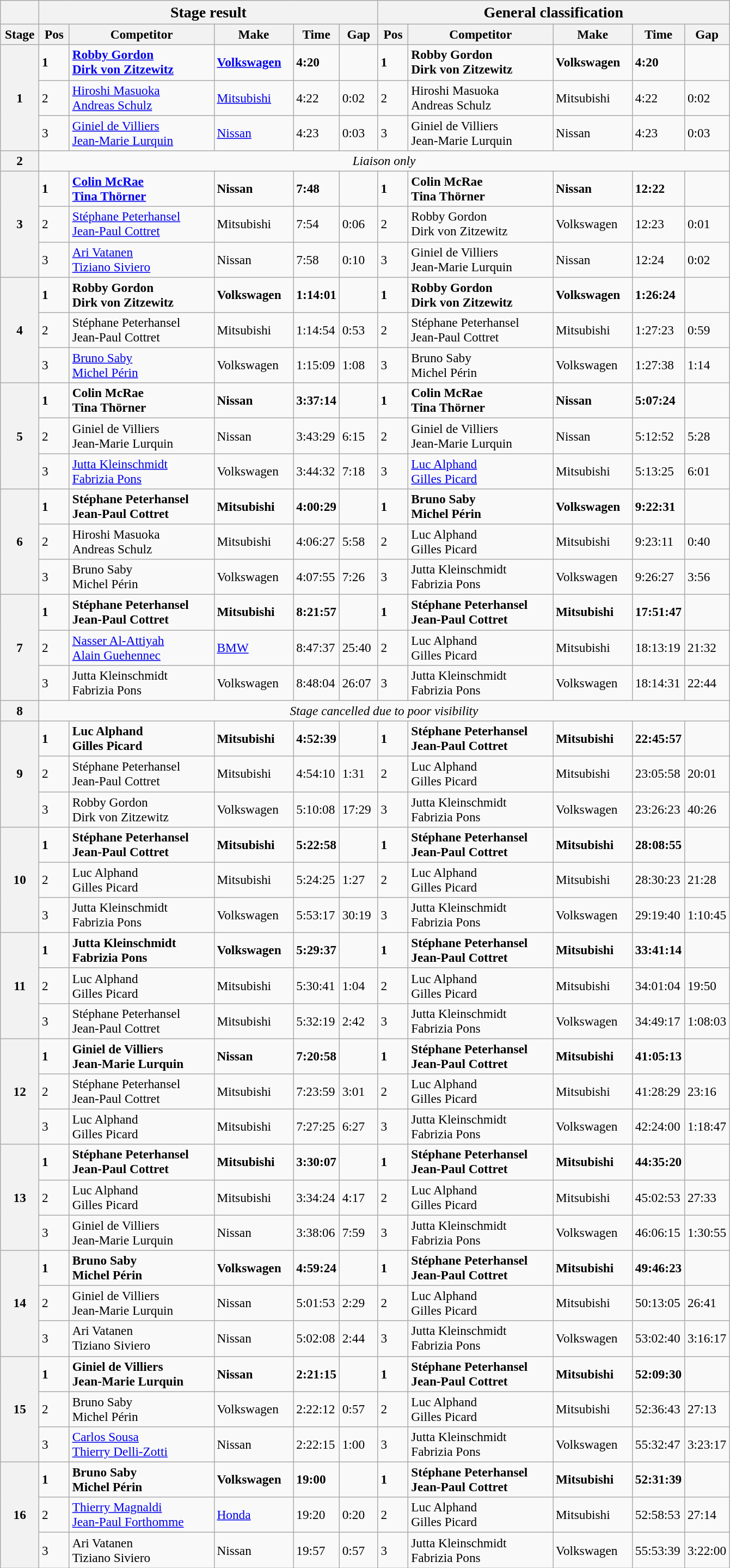<table class="wikitable" style="font-size:97%;">
<tr>
<th></th>
<th colspan=5><big>Stage result </big></th>
<th colspan=5><big>General classification</big></th>
</tr>
<tr>
<th width="40px">Stage</th>
<th width="30px">Pos</th>
<th width="170px">Competitor</th>
<th width="90px">Make</th>
<th width="40px">Time</th>
<th width="40px">Gap</th>
<th width="30px">Pos</th>
<th width="170px">Competitor</th>
<th width="90px">Make</th>
<th width="40px">Time</th>
<th width="40px">Gap</th>
</tr>
<tr>
<th rowspan=3>1</th>
<td><strong>1</strong></td>
<td><strong> <a href='#'>Robby Gordon</a> <br>  <a href='#'>Dirk von Zitzewitz</a></strong></td>
<td><strong><a href='#'>Volkswagen</a></strong></td>
<td><strong>4:20</strong></td>
<td></td>
<td><strong>1</strong></td>
<td><strong> Robby Gordon <br>  Dirk von Zitzewitz</strong></td>
<td><strong>Volkswagen</strong></td>
<td><strong>4:20</strong></td>
<td></td>
</tr>
<tr>
<td>2</td>
<td> <a href='#'>Hiroshi Masuoka</a> <br>  <a href='#'>Andreas Schulz</a></td>
<td><a href='#'>Mitsubishi</a></td>
<td>4:22</td>
<td>0:02</td>
<td>2</td>
<td> Hiroshi Masuoka <br>  Andreas Schulz</td>
<td>Mitsubishi</td>
<td>4:22</td>
<td>0:02</td>
</tr>
<tr>
<td>3</td>
<td> <a href='#'>Giniel de Villiers</a> <br>  <a href='#'>Jean-Marie Lurquin</a></td>
<td><a href='#'>Nissan</a></td>
<td>4:23</td>
<td>0:03</td>
<td>3</td>
<td> Giniel de Villiers <br>  Jean-Marie Lurquin</td>
<td>Nissan</td>
<td>4:23</td>
<td>0:03</td>
</tr>
<tr>
<th>2</th>
<td colspan=10 align=center><em>Liaison only</em></td>
</tr>
<tr>
<th rowspan=3>3</th>
<td><strong>1</strong></td>
<td><strong> <a href='#'>Colin McRae</a> <br>  <a href='#'>Tina Thörner</a></strong></td>
<td><strong>Nissan</strong></td>
<td><strong>7:48</strong></td>
<td></td>
<td><strong>1</strong></td>
<td><strong> Colin McRae <br>  Tina Thörner</strong></td>
<td><strong>Nissan</strong></td>
<td><strong>12:22</strong></td>
<td></td>
</tr>
<tr>
<td>2</td>
<td> <a href='#'>Stéphane Peterhansel</a> <br>  <a href='#'>Jean-Paul Cottret</a></td>
<td>Mitsubishi</td>
<td>7:54</td>
<td>0:06</td>
<td>2</td>
<td> Robby Gordon <br>  Dirk von Zitzewitz</td>
<td>Volkswagen</td>
<td>12:23</td>
<td>0:01</td>
</tr>
<tr>
<td>3</td>
<td> <a href='#'>Ari Vatanen</a> <br>  <a href='#'>Tiziano Siviero</a></td>
<td>Nissan</td>
<td>7:58</td>
<td>0:10</td>
<td>3</td>
<td> Giniel de Villiers <br>  Jean-Marie Lurquin</td>
<td>Nissan</td>
<td>12:24</td>
<td>0:02</td>
</tr>
<tr>
<th rowspan=3>4</th>
<td><strong>1</strong></td>
<td><strong> Robby Gordon <br>  Dirk von Zitzewitz</strong></td>
<td><strong>Volkswagen</strong></td>
<td><strong>1:14:01</strong></td>
<td></td>
<td><strong>1</strong></td>
<td><strong> Robby Gordon <br>  Dirk von Zitzewitz</strong></td>
<td><strong>Volkswagen</strong></td>
<td><strong>1:26:24</strong></td>
<td></td>
</tr>
<tr>
<td>2</td>
<td> Stéphane Peterhansel <br>  Jean-Paul Cottret</td>
<td>Mitsubishi</td>
<td>1:14:54</td>
<td>0:53</td>
<td>2</td>
<td> Stéphane Peterhansel <br>  Jean-Paul Cottret</td>
<td>Mitsubishi</td>
<td>1:27:23</td>
<td>0:59</td>
</tr>
<tr>
<td>3</td>
<td> <a href='#'>Bruno Saby</a> <br>  <a href='#'>Michel Périn</a></td>
<td>Volkswagen</td>
<td>1:15:09</td>
<td>1:08</td>
<td>3</td>
<td> Bruno Saby <br>  Michel Périn</td>
<td>Volkswagen</td>
<td>1:27:38</td>
<td>1:14</td>
</tr>
<tr>
<th rowspan=3>5</th>
<td><strong>1</strong></td>
<td><strong> Colin McRae <br>  Tina Thörner</strong></td>
<td><strong>Nissan</strong></td>
<td><strong>3:37:14</strong></td>
<td></td>
<td><strong>1</strong></td>
<td><strong> Colin McRae <br>  Tina Thörner</strong></td>
<td><strong>Nissan</strong></td>
<td><strong>5:07:24</strong></td>
<td></td>
</tr>
<tr>
<td>2</td>
<td> Giniel de Villiers <br>  Jean-Marie Lurquin</td>
<td>Nissan</td>
<td>3:43:29</td>
<td>6:15</td>
<td>2</td>
<td> Giniel de Villiers <br>  Jean-Marie Lurquin</td>
<td>Nissan</td>
<td>5:12:52</td>
<td>5:28</td>
</tr>
<tr>
<td>3</td>
<td> <a href='#'>Jutta Kleinschmidt</a> <br>  <a href='#'>Fabrizia Pons</a></td>
<td>Volkswagen</td>
<td>3:44:32</td>
<td>7:18</td>
<td>3</td>
<td> <a href='#'>Luc Alphand</a> <br>  <a href='#'>Gilles Picard</a></td>
<td>Mitsubishi</td>
<td>5:13:25</td>
<td>6:01</td>
</tr>
<tr>
<th rowspan=3>6</th>
<td><strong>1</strong></td>
<td><strong> Stéphane Peterhansel <br>  Jean-Paul Cottret</strong></td>
<td><strong>Mitsubishi</strong></td>
<td><strong>4:00:29</strong></td>
<td></td>
<td><strong>1</strong></td>
<td><strong> Bruno Saby <br>  Michel Périn</strong></td>
<td><strong>Volkswagen</strong></td>
<td><strong>9:22:31</strong></td>
<td></td>
</tr>
<tr>
<td>2</td>
<td> Hiroshi Masuoka <br>  Andreas Schulz</td>
<td>Mitsubishi</td>
<td>4:06:27</td>
<td>5:58</td>
<td>2</td>
<td> Luc Alphand <br>  Gilles Picard</td>
<td>Mitsubishi</td>
<td>9:23:11</td>
<td>0:40</td>
</tr>
<tr>
<td>3</td>
<td> Bruno Saby <br>  Michel Périn</td>
<td>Volkswagen</td>
<td>4:07:55</td>
<td>7:26</td>
<td>3</td>
<td> Jutta Kleinschmidt <br>  Fabrizia Pons</td>
<td>Volkswagen</td>
<td>9:26:27</td>
<td>3:56</td>
</tr>
<tr>
<th rowspan=3>7</th>
<td><strong>1</strong></td>
<td><strong> Stéphane Peterhansel <br>  Jean-Paul Cottret</strong></td>
<td><strong>Mitsubishi</strong></td>
<td><strong>8:21:57</strong></td>
<td></td>
<td><strong>1</strong></td>
<td><strong> Stéphane Peterhansel <br>  Jean-Paul Cottret</strong></td>
<td><strong>Mitsubishi</strong></td>
<td><strong>17:51:47</strong></td>
<td></td>
</tr>
<tr>
<td>2</td>
<td> <a href='#'>Nasser Al-Attiyah</a> <br>  <a href='#'>Alain Guehennec</a></td>
<td><a href='#'>BMW</a></td>
<td>8:47:37</td>
<td>25:40</td>
<td>2</td>
<td> Luc Alphand <br>  Gilles Picard</td>
<td>Mitsubishi</td>
<td>18:13:19</td>
<td>21:32</td>
</tr>
<tr>
<td>3</td>
<td> Jutta Kleinschmidt <br>  Fabrizia Pons</td>
<td>Volkswagen</td>
<td>8:48:04</td>
<td>26:07</td>
<td>3</td>
<td> Jutta Kleinschmidt <br>  Fabrizia Pons</td>
<td>Volkswagen</td>
<td>18:14:31</td>
<td>22:44</td>
</tr>
<tr>
<th>8</th>
<td colspan=10 align=center><em>Stage cancelled due to poor visibility</em></td>
</tr>
<tr>
<th rowspan=3>9</th>
<td><strong>1</strong></td>
<td><strong> Luc Alphand <br>  Gilles Picard</strong></td>
<td><strong>Mitsubishi</strong></td>
<td><strong>4:52:39</strong></td>
<td></td>
<td><strong>1</strong></td>
<td><strong> Stéphane Peterhansel <br>  Jean-Paul Cottret</strong></td>
<td><strong>Mitsubishi</strong></td>
<td><strong>22:45:57</strong></td>
<td></td>
</tr>
<tr>
<td>2</td>
<td> Stéphane Peterhansel <br>  Jean-Paul Cottret</td>
<td>Mitsubishi</td>
<td>4:54:10</td>
<td>1:31</td>
<td>2</td>
<td> Luc Alphand <br>  Gilles Picard</td>
<td>Mitsubishi</td>
<td>23:05:58</td>
<td>20:01</td>
</tr>
<tr>
<td>3</td>
<td> Robby Gordon <br>  Dirk von Zitzewitz</td>
<td>Volkswagen</td>
<td>5:10:08</td>
<td>17:29</td>
<td>3</td>
<td> Jutta Kleinschmidt <br>  Fabrizia Pons</td>
<td>Volkswagen</td>
<td>23:26:23</td>
<td>40:26</td>
</tr>
<tr>
<th rowspan=3>10</th>
<td><strong>1</strong></td>
<td><strong> Stéphane Peterhansel <br>  Jean-Paul Cottret</strong></td>
<td><strong>Mitsubishi</strong></td>
<td><strong>5:22:58</strong></td>
<td></td>
<td><strong>1</strong></td>
<td><strong> Stéphane Peterhansel <br>  Jean-Paul Cottret</strong></td>
<td><strong>Mitsubishi</strong></td>
<td><strong>28:08:55</strong></td>
<td></td>
</tr>
<tr>
<td>2</td>
<td> Luc Alphand <br>  Gilles Picard</td>
<td>Mitsubishi</td>
<td>5:24:25</td>
<td>1:27</td>
<td>2</td>
<td> Luc Alphand <br>  Gilles Picard</td>
<td>Mitsubishi</td>
<td>28:30:23</td>
<td>21:28</td>
</tr>
<tr>
<td>3</td>
<td> Jutta Kleinschmidt <br>  Fabrizia Pons</td>
<td>Volkswagen</td>
<td>5:53:17</td>
<td>30:19</td>
<td>3</td>
<td> Jutta Kleinschmidt <br>  Fabrizia Pons</td>
<td>Volkswagen</td>
<td>29:19:40</td>
<td>1:10:45</td>
</tr>
<tr>
<th rowspan=3>11</th>
<td><strong>1</strong></td>
<td><strong> Jutta Kleinschmidt <br>  Fabrizia Pons</strong></td>
<td><strong>Volkswagen</strong></td>
<td><strong>5:29:37</strong></td>
<td></td>
<td><strong>1</strong></td>
<td><strong> Stéphane Peterhansel <br>  Jean-Paul Cottret</strong></td>
<td><strong>Mitsubishi</strong></td>
<td><strong>33:41:14</strong></td>
<td></td>
</tr>
<tr>
<td>2</td>
<td> Luc Alphand <br>  Gilles Picard</td>
<td>Mitsubishi</td>
<td>5:30:41</td>
<td>1:04</td>
<td>2</td>
<td> Luc Alphand <br>  Gilles Picard</td>
<td>Mitsubishi</td>
<td>34:01:04</td>
<td>19:50</td>
</tr>
<tr>
<td>3</td>
<td> Stéphane Peterhansel <br>  Jean-Paul Cottret</td>
<td>Mitsubishi</td>
<td>5:32:19</td>
<td>2:42</td>
<td>3</td>
<td> Jutta Kleinschmidt <br>  Fabrizia Pons</td>
<td>Volkswagen</td>
<td>34:49:17</td>
<td>1:08:03</td>
</tr>
<tr>
<th rowspan=3>12</th>
<td><strong>1</strong></td>
<td><strong> Giniel de Villiers <br>  Jean-Marie Lurquin</strong></td>
<td><strong>Nissan</strong></td>
<td><strong>7:20:58</strong></td>
<td></td>
<td><strong>1</strong></td>
<td><strong> Stéphane Peterhansel <br>  Jean-Paul Cottret</strong></td>
<td><strong>Mitsubishi</strong></td>
<td><strong>41:05:13</strong></td>
<td></td>
</tr>
<tr>
<td>2</td>
<td> Stéphane Peterhansel <br>  Jean-Paul Cottret</td>
<td>Mitsubishi</td>
<td>7:23:59</td>
<td>3:01</td>
<td>2</td>
<td> Luc Alphand <br>  Gilles Picard</td>
<td>Mitsubishi</td>
<td>41:28:29</td>
<td>23:16</td>
</tr>
<tr>
<td>3</td>
<td> Luc Alphand <br>  Gilles Picard</td>
<td>Mitsubishi</td>
<td>7:27:25</td>
<td>6:27</td>
<td>3</td>
<td> Jutta Kleinschmidt <br>  Fabrizia Pons</td>
<td>Volkswagen</td>
<td>42:24:00</td>
<td>1:18:47</td>
</tr>
<tr>
<th rowspan=3>13</th>
<td><strong>1</strong></td>
<td><strong> Stéphane Peterhansel <br>  Jean-Paul Cottret</strong></td>
<td><strong>Mitsubishi</strong></td>
<td><strong>3:30:07</strong></td>
<td></td>
<td><strong>1</strong></td>
<td><strong> Stéphane Peterhansel <br>  Jean-Paul Cottret</strong></td>
<td><strong>Mitsubishi</strong></td>
<td><strong>44:35:20</strong></td>
<td></td>
</tr>
<tr>
<td>2</td>
<td> Luc Alphand <br>  Gilles Picard</td>
<td>Mitsubishi</td>
<td>3:34:24</td>
<td>4:17</td>
<td>2</td>
<td> Luc Alphand <br>  Gilles Picard</td>
<td>Mitsubishi</td>
<td>45:02:53</td>
<td>27:33</td>
</tr>
<tr>
<td>3</td>
<td> Giniel de Villiers <br>  Jean-Marie Lurquin</td>
<td>Nissan</td>
<td>3:38:06</td>
<td>7:59</td>
<td>3</td>
<td> Jutta Kleinschmidt <br>  Fabrizia Pons</td>
<td>Volkswagen</td>
<td>46:06:15</td>
<td>1:30:55</td>
</tr>
<tr>
<th rowspan=3>14</th>
<td><strong>1</strong></td>
<td><strong> Bruno Saby <br>  Michel Périn</strong></td>
<td><strong>Volkswagen</strong></td>
<td><strong>4:59:24</strong></td>
<td></td>
<td><strong>1</strong></td>
<td><strong> Stéphane Peterhansel <br>  Jean-Paul Cottret</strong></td>
<td><strong>Mitsubishi</strong></td>
<td><strong>49:46:23</strong></td>
<td></td>
</tr>
<tr>
<td>2</td>
<td> Giniel de Villiers <br>  Jean-Marie Lurquin</td>
<td>Nissan</td>
<td>5:01:53</td>
<td>2:29</td>
<td>2</td>
<td> Luc Alphand <br>  Gilles Picard</td>
<td>Mitsubishi</td>
<td>50:13:05</td>
<td>26:41</td>
</tr>
<tr>
<td>3</td>
<td> Ari Vatanen <br>  Tiziano Siviero</td>
<td>Nissan</td>
<td>5:02:08</td>
<td>2:44</td>
<td>3</td>
<td> Jutta Kleinschmidt <br>  Fabrizia Pons</td>
<td>Volkswagen</td>
<td>53:02:40</td>
<td>3:16:17</td>
</tr>
<tr>
<th rowspan=3>15</th>
<td><strong>1</strong></td>
<td><strong> Giniel de Villiers <br>  Jean-Marie Lurquin</strong></td>
<td><strong>Nissan</strong></td>
<td><strong>2:21:15</strong></td>
<td></td>
<td><strong>1</strong></td>
<td><strong> Stéphane Peterhansel <br>  Jean-Paul Cottret</strong></td>
<td><strong>Mitsubishi</strong></td>
<td><strong>52:09:30</strong></td>
<td></td>
</tr>
<tr>
<td>2</td>
<td> Bruno Saby <br>  Michel Périn</td>
<td>Volkswagen</td>
<td>2:22:12</td>
<td>0:57</td>
<td>2</td>
<td> Luc Alphand <br>  Gilles Picard</td>
<td>Mitsubishi</td>
<td>52:36:43</td>
<td>27:13</td>
</tr>
<tr>
<td>3</td>
<td> <a href='#'>Carlos Sousa</a> <br>  <a href='#'>Thierry Delli-Zotti</a></td>
<td>Nissan</td>
<td>2:22:15</td>
<td>1:00</td>
<td>3</td>
<td> Jutta Kleinschmidt <br>  Fabrizia Pons</td>
<td>Volkswagen</td>
<td>55:32:47</td>
<td>3:23:17</td>
</tr>
<tr>
<th rowspan=3>16</th>
<td><strong>1</strong></td>
<td><strong> Bruno Saby <br>  Michel Périn</strong></td>
<td><strong>Volkswagen</strong></td>
<td><strong>19:00</strong></td>
<td></td>
<td><strong>1</strong></td>
<td><strong> Stéphane Peterhansel <br>  Jean-Paul Cottret</strong></td>
<td><strong>Mitsubishi</strong></td>
<td><strong>52:31:39</strong></td>
<td></td>
</tr>
<tr>
<td>2</td>
<td> <a href='#'>Thierry Magnaldi</a> <br>  <a href='#'>Jean-Paul Forthomme</a></td>
<td><a href='#'>Honda</a></td>
<td>19:20</td>
<td>0:20</td>
<td>2</td>
<td> Luc Alphand <br>  Gilles Picard</td>
<td>Mitsubishi</td>
<td>52:58:53</td>
<td>27:14</td>
</tr>
<tr>
<td>3</td>
<td> Ari Vatanen <br>  Tiziano Siviero</td>
<td>Nissan</td>
<td>19:57</td>
<td>0:57</td>
<td>3</td>
<td> Jutta Kleinschmidt <br>  Fabrizia Pons</td>
<td>Volkswagen</td>
<td>55:53:39</td>
<td>3:22:00</td>
</tr>
</table>
